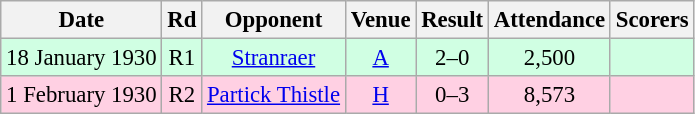<table class="wikitable sortable" style="font-size:95%; text-align:center">
<tr>
<th>Date</th>
<th>Rd</th>
<th>Opponent</th>
<th>Venue</th>
<th>Result</th>
<th>Attendance</th>
<th>Scorers</th>
</tr>
<tr bgcolor = "#d0ffe3">
<td>18 January 1930</td>
<td>R1</td>
<td><a href='#'>Stranraer</a></td>
<td><a href='#'>A</a></td>
<td>2–0</td>
<td>2,500</td>
<td></td>
</tr>
<tr bgcolor = "#ffd0e3">
<td>1 February 1930</td>
<td>R2</td>
<td><a href='#'>Partick Thistle</a></td>
<td><a href='#'>H</a></td>
<td>0–3</td>
<td>8,573</td>
<td></td>
</tr>
</table>
